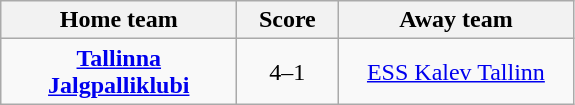<table class="wikitable" style="text-align: center">
<tr>
<th width=150px>Home team</th>
<th width=60px>Score</th>
<th width=150px>Away team</th>
</tr>
<tr>
<td><strong><a href='#'>Tallinna Jalgpalliklubi</a></strong></td>
<td>4–1</td>
<td><a href='#'>ESS Kalev Tallinn</a></td>
</tr>
</table>
